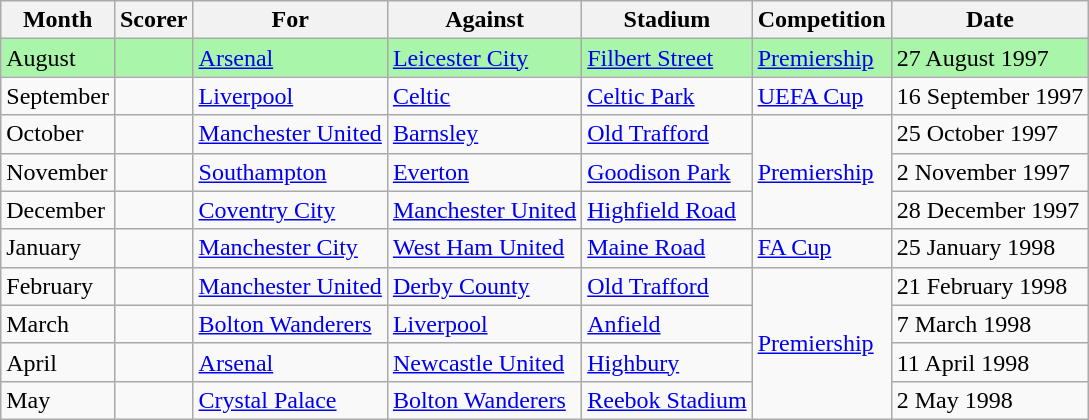<table class="wikitable">
<tr>
<th>Month</th>
<th>Scorer</th>
<th>For</th>
<th>Against</th>
<th>Stadium</th>
<th>Competition</th>
<th>Date</th>
</tr>
<tr>
<td bgcolor=#A9F5A9>August</td>
<td bgcolor=#A9F5A9> </td>
<td bgcolor=#A9F5A9><a href='#'>Arsenal</a></td>
<td bgcolor=#A9F5A9><a href='#'>Leicester City</a></td>
<td bgcolor=#A9F5A9><a href='#'>Filbert Street</a></td>
<td bgcolor=#A9F5A9><a href='#'>Premiership</a></td>
<td bgcolor=#A9F5A9>27 August 1997</td>
</tr>
<tr>
<td>September</td>
<td> </td>
<td><a href='#'>Liverpool</a></td>
<td><a href='#'>Celtic</a></td>
<td><a href='#'>Celtic Park</a></td>
<td><a href='#'>UEFA Cup</a></td>
<td>16 September 1997</td>
</tr>
<tr>
<td>October</td>
<td> </td>
<td><a href='#'>Manchester United</a></td>
<td><a href='#'>Barnsley</a></td>
<td><a href='#'>Old Trafford</a></td>
<td rowspan=3><a href='#'>Premiership</a></td>
<td>25 October 1997</td>
</tr>
<tr>
<td>November</td>
<td> </td>
<td><a href='#'>Southampton</a></td>
<td><a href='#'>Everton</a></td>
<td><a href='#'>Goodison Park</a></td>
<td>2 November 1997</td>
</tr>
<tr>
<td>December</td>
<td> </td>
<td><a href='#'>Coventry City</a></td>
<td><a href='#'>Manchester United</a></td>
<td><a href='#'>Highfield Road</a></td>
<td>28 December 1997</td>
</tr>
<tr>
<td>January</td>
<td> </td>
<td><a href='#'>Manchester City</a></td>
<td><a href='#'>West Ham United</a></td>
<td><a href='#'>Maine Road</a></td>
<td><a href='#'>FA Cup</a></td>
<td>25 January 1998</td>
</tr>
<tr>
<td>February</td>
<td> </td>
<td><a href='#'>Manchester United</a></td>
<td><a href='#'>Derby County</a></td>
<td><a href='#'>Old Trafford</a></td>
<td rowspan=4><a href='#'>Premiership</a></td>
<td>21 February 1998</td>
</tr>
<tr>
<td>March</td>
<td> </td>
<td><a href='#'>Bolton Wanderers</a></td>
<td><a href='#'>Liverpool</a></td>
<td><a href='#'>Anfield</a></td>
<td>7 March 1998</td>
</tr>
<tr>
<td>April</td>
<td> </td>
<td><a href='#'>Arsenal</a></td>
<td><a href='#'>Newcastle United</a></td>
<td><a href='#'>Highbury</a></td>
<td>11 April 1998</td>
</tr>
<tr>
<td>May</td>
<td> </td>
<td><a href='#'>Crystal Palace</a></td>
<td><a href='#'>Bolton Wanderers</a></td>
<td><a href='#'>Reebok Stadium</a></td>
<td>2 May 1998</td>
</tr>
</table>
